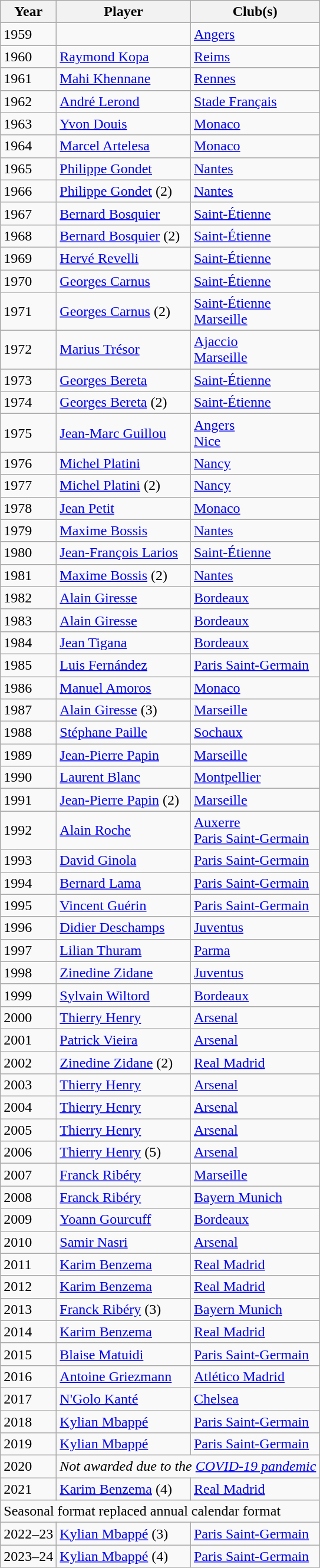<table class="wikitable plainrowheaders sortable">
<tr>
<th>Year</th>
<th>Player</th>
<th>Club(s)</th>
</tr>
<tr>
<td>1959</td>
<td></td>
<td> <a href='#'>Angers</a></td>
</tr>
<tr>
<td>1960</td>
<td><a href='#'>Raymond Kopa</a></td>
<td> <a href='#'>Reims</a></td>
</tr>
<tr>
<td>1961</td>
<td><a href='#'>Mahi Khennane</a></td>
<td> <a href='#'>Rennes</a></td>
</tr>
<tr>
<td>1962</td>
<td><a href='#'>André Lerond</a></td>
<td> <a href='#'>Stade Français</a></td>
</tr>
<tr>
<td>1963</td>
<td><a href='#'>Yvon Douis</a></td>
<td> <a href='#'>Monaco</a></td>
</tr>
<tr>
<td>1964</td>
<td><a href='#'>Marcel Artelesa</a></td>
<td> <a href='#'>Monaco</a></td>
</tr>
<tr>
<td>1965</td>
<td><a href='#'>Philippe Gondet</a></td>
<td> <a href='#'>Nantes</a></td>
</tr>
<tr>
<td>1966</td>
<td><a href='#'>Philippe Gondet</a> (2)</td>
<td> <a href='#'>Nantes</a></td>
</tr>
<tr>
<td>1967</td>
<td><a href='#'>Bernard Bosquier</a></td>
<td> <a href='#'>Saint-Étienne</a></td>
</tr>
<tr>
<td>1968</td>
<td><a href='#'>Bernard Bosquier</a> (2)</td>
<td> <a href='#'>Saint-Étienne</a></td>
</tr>
<tr>
<td>1969</td>
<td><a href='#'>Hervé Revelli</a></td>
<td> <a href='#'>Saint-Étienne</a></td>
</tr>
<tr>
<td>1970</td>
<td><a href='#'>Georges Carnus</a></td>
<td> <a href='#'>Saint-Étienne</a></td>
</tr>
<tr>
<td>1971</td>
<td><a href='#'>Georges Carnus</a> (2)</td>
<td> <a href='#'>Saint-Étienne</a><br> <a href='#'>Marseille</a></td>
</tr>
<tr>
<td>1972</td>
<td><a href='#'>Marius Trésor</a></td>
<td> <a href='#'>Ajaccio</a><br> <a href='#'>Marseille</a></td>
</tr>
<tr>
<td>1973</td>
<td><a href='#'>Georges Bereta</a></td>
<td> <a href='#'>Saint-Étienne</a></td>
</tr>
<tr>
<td>1974</td>
<td><a href='#'>Georges Bereta</a> (2)</td>
<td> <a href='#'>Saint-Étienne</a></td>
</tr>
<tr>
<td>1975</td>
<td><a href='#'>Jean-Marc Guillou</a></td>
<td> <a href='#'>Angers</a><br> <a href='#'>Nice</a></td>
</tr>
<tr>
<td>1976</td>
<td><a href='#'>Michel Platini</a></td>
<td> <a href='#'>Nancy</a></td>
</tr>
<tr>
<td>1977</td>
<td><a href='#'>Michel Platini</a> (2)</td>
<td> <a href='#'>Nancy</a></td>
</tr>
<tr>
<td>1978</td>
<td><a href='#'>Jean Petit</a></td>
<td> <a href='#'>Monaco</a></td>
</tr>
<tr>
<td>1979</td>
<td><a href='#'>Maxime Bossis</a></td>
<td> <a href='#'>Nantes</a></td>
</tr>
<tr>
<td>1980</td>
<td><a href='#'>Jean-François Larios</a></td>
<td> <a href='#'>Saint-Étienne</a></td>
</tr>
<tr>
<td>1981</td>
<td><a href='#'>Maxime Bossis</a> (2)</td>
<td> <a href='#'>Nantes</a></td>
</tr>
<tr>
<td>1982</td>
<td><a href='#'>Alain Giresse</a></td>
<td> <a href='#'>Bordeaux</a></td>
</tr>
<tr>
<td>1983</td>
<td><a href='#'>Alain Giresse</a></td>
<td> <a href='#'>Bordeaux</a></td>
</tr>
<tr>
<td>1984</td>
<td><a href='#'>Jean Tigana</a></td>
<td> <a href='#'>Bordeaux</a></td>
</tr>
<tr>
<td>1985</td>
<td><a href='#'>Luis Fernández</a></td>
<td> <a href='#'>Paris Saint-Germain</a></td>
</tr>
<tr>
<td>1986</td>
<td><a href='#'>Manuel Amoros</a></td>
<td> <a href='#'>Monaco</a></td>
</tr>
<tr>
<td>1987</td>
<td><a href='#'>Alain Giresse</a> (3)</td>
<td> <a href='#'>Marseille</a></td>
</tr>
<tr>
<td>1988</td>
<td><a href='#'>Stéphane Paille</a></td>
<td> <a href='#'>Sochaux</a></td>
</tr>
<tr>
<td>1989</td>
<td><a href='#'>Jean-Pierre Papin</a></td>
<td> <a href='#'>Marseille</a></td>
</tr>
<tr>
<td>1990</td>
<td><a href='#'>Laurent Blanc</a></td>
<td> <a href='#'>Montpellier</a></td>
</tr>
<tr>
<td>1991</td>
<td><a href='#'>Jean-Pierre Papin</a> (2)</td>
<td> <a href='#'>Marseille</a></td>
</tr>
<tr>
<td>1992</td>
<td><a href='#'>Alain Roche</a></td>
<td> <a href='#'>Auxerre</a> <br>  <a href='#'>Paris Saint-Germain</a></td>
</tr>
<tr>
<td>1993</td>
<td><a href='#'>David Ginola</a></td>
<td> <a href='#'>Paris Saint-Germain</a></td>
</tr>
<tr>
<td>1994</td>
<td><a href='#'>Bernard Lama</a></td>
<td> <a href='#'>Paris Saint-Germain</a></td>
</tr>
<tr>
<td>1995</td>
<td><a href='#'>Vincent Guérin</a></td>
<td> <a href='#'>Paris Saint-Germain</a></td>
</tr>
<tr>
<td>1996</td>
<td><a href='#'>Didier Deschamps</a></td>
<td> <a href='#'>Juventus</a></td>
</tr>
<tr>
<td>1997</td>
<td><a href='#'>Lilian Thuram</a></td>
<td> <a href='#'>Parma</a></td>
</tr>
<tr>
<td>1998</td>
<td><a href='#'>Zinedine Zidane</a></td>
<td> <a href='#'>Juventus</a></td>
</tr>
<tr>
<td>1999</td>
<td><a href='#'>Sylvain Wiltord</a></td>
<td> <a href='#'>Bordeaux</a></td>
</tr>
<tr>
<td>2000</td>
<td><a href='#'>Thierry Henry</a></td>
<td> <a href='#'>Arsenal</a></td>
</tr>
<tr>
<td>2001</td>
<td><a href='#'>Patrick Vieira</a></td>
<td> <a href='#'>Arsenal</a></td>
</tr>
<tr>
<td>2002</td>
<td><a href='#'>Zinedine Zidane</a> (2)</td>
<td> <a href='#'>Real Madrid</a></td>
</tr>
<tr>
<td>2003</td>
<td><a href='#'>Thierry Henry</a></td>
<td> <a href='#'>Arsenal</a></td>
</tr>
<tr>
<td>2004</td>
<td><a href='#'>Thierry Henry</a></td>
<td> <a href='#'>Arsenal</a></td>
</tr>
<tr>
<td>2005</td>
<td><a href='#'>Thierry Henry</a></td>
<td> <a href='#'>Arsenal</a></td>
</tr>
<tr>
<td>2006</td>
<td><a href='#'>Thierry Henry</a> (5)</td>
<td> <a href='#'>Arsenal</a></td>
</tr>
<tr>
<td>2007</td>
<td><a href='#'>Franck Ribéry</a></td>
<td> <a href='#'>Marseille</a></td>
</tr>
<tr>
<td>2008</td>
<td><a href='#'>Franck Ribéry</a></td>
<td> <a href='#'>Bayern Munich</a></td>
</tr>
<tr>
<td>2009</td>
<td><a href='#'>Yoann Gourcuff</a></td>
<td> <a href='#'>Bordeaux</a></td>
</tr>
<tr>
<td>2010</td>
<td><a href='#'>Samir Nasri</a></td>
<td> <a href='#'>Arsenal</a></td>
</tr>
<tr>
<td>2011</td>
<td><a href='#'>Karim Benzema</a></td>
<td> <a href='#'>Real Madrid</a></td>
</tr>
<tr>
<td>2012</td>
<td><a href='#'>Karim Benzema</a></td>
<td> <a href='#'>Real Madrid</a></td>
</tr>
<tr>
<td>2013</td>
<td><a href='#'>Franck Ribéry</a> (3)</td>
<td> <a href='#'>Bayern Munich</a></td>
</tr>
<tr>
<td>2014</td>
<td><a href='#'>Karim Benzema</a></td>
<td> <a href='#'>Real Madrid</a></td>
</tr>
<tr>
<td>2015</td>
<td><a href='#'>Blaise Matuidi</a></td>
<td> <a href='#'>Paris Saint-Germain</a></td>
</tr>
<tr>
<td>2016</td>
<td><a href='#'>Antoine Griezmann</a></td>
<td> <a href='#'>Atlético Madrid</a></td>
</tr>
<tr>
<td>2017</td>
<td><a href='#'>N'Golo Kanté</a></td>
<td> <a href='#'>Chelsea</a></td>
</tr>
<tr>
<td>2018</td>
<td><a href='#'>Kylian Mbappé</a></td>
<td> <a href='#'>Paris Saint-Germain</a></td>
</tr>
<tr>
<td>2019</td>
<td><a href='#'>Kylian Mbappé</a></td>
<td> <a href='#'>Paris Saint-Germain</a></td>
</tr>
<tr>
<td>2020</td>
<td colspan="2"><em>Not awarded due to the <a href='#'>COVID-19 pandemic</a></em></td>
</tr>
<tr>
<td>2021</td>
<td><a href='#'>Karim Benzema</a> (4)</td>
<td> <a href='#'>Real Madrid</a></td>
</tr>
<tr>
<td colspan="3">Seasonal format replaced annual calendar format</td>
</tr>
<tr>
<td>2022–23</td>
<td><a href='#'>Kylian Mbappé</a> (3)</td>
<td> <a href='#'>Paris Saint-Germain</a></td>
</tr>
<tr>
<td>2023–24</td>
<td><a href='#'>Kylian Mbappé</a> (4)</td>
<td> <a href='#'>Paris Saint-Germain</a></td>
</tr>
</table>
